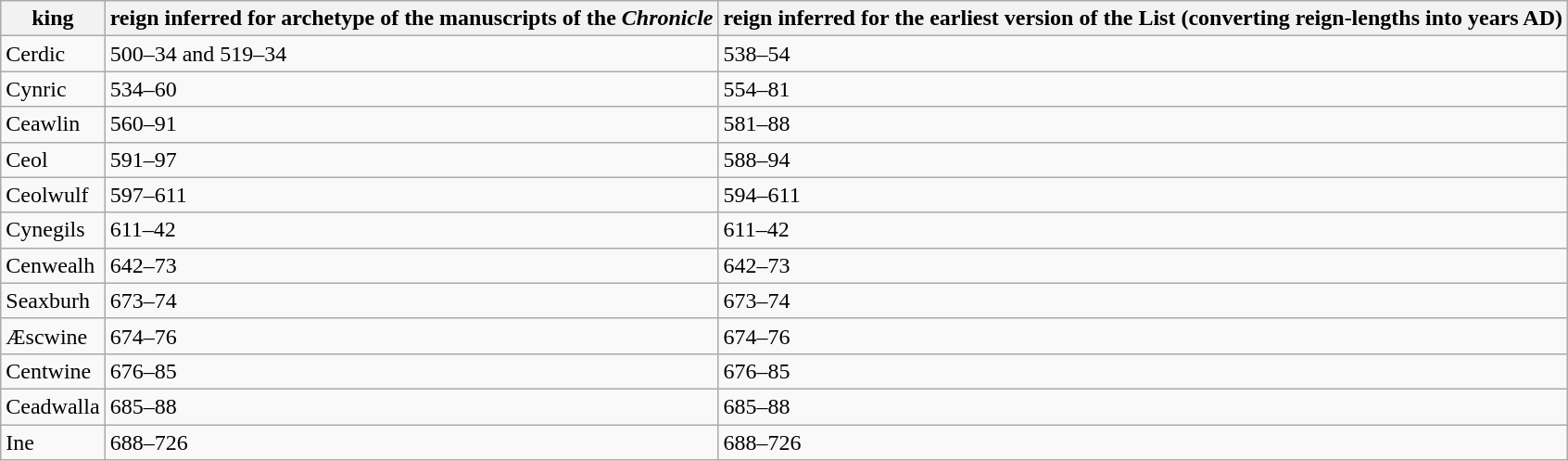<table class="wikitable">
<tr>
<th>king</th>
<th>reign inferred for archetype of the manuscripts of the <em>Chronicle</em></th>
<th>reign inferred for the earliest version of the List (converting reign-lengths into years AD)</th>
</tr>
<tr>
<td>Cerdic</td>
<td>500–34 and 519–34</td>
<td>538–54</td>
</tr>
<tr>
<td>Cynric</td>
<td>534–60</td>
<td>554–81</td>
</tr>
<tr>
<td>Ceawlin</td>
<td>560–91</td>
<td>581–88</td>
</tr>
<tr>
<td>Ceol</td>
<td>591–97</td>
<td>588–94</td>
</tr>
<tr>
<td>Ceolwulf</td>
<td>597–611</td>
<td>594–611</td>
</tr>
<tr>
<td>Cynegils</td>
<td>611–42</td>
<td>611–42</td>
</tr>
<tr>
<td>Cenwealh</td>
<td>642–73</td>
<td>642–73</td>
</tr>
<tr>
<td>Seaxburh</td>
<td>673–74</td>
<td>673–74</td>
</tr>
<tr>
<td>Æscwine</td>
<td>674–76</td>
<td>674–76</td>
</tr>
<tr>
<td>Centwine</td>
<td>676–85</td>
<td>676–85</td>
</tr>
<tr>
<td>Ceadwalla</td>
<td>685–88</td>
<td>685–88</td>
</tr>
<tr>
<td>Ine</td>
<td>688–726</td>
<td>688–726</td>
</tr>
</table>
